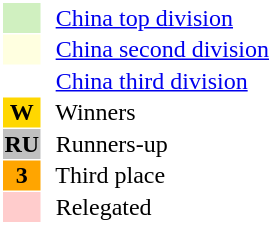<table style="border: 1px solid #ffffff; background-color: #ffffff" cellspacing="1" cellpadding="1">
<tr>
<td bgcolor="#D0F0C0" width="20"></td>
<td bgcolor="#ffffff" align="left">  <a href='#'>China top division</a></td>
</tr>
<tr>
<td bgcolor="#FFFFE0" width="20"></td>
<td bgcolor="#ffffff" align="left">  <a href='#'>China second division</a></td>
</tr>
<tr>
<th bgcolor="#ffffff" width="20"></th>
<td bgcolor="#ffffff" align="left">  <a href='#'>China third division</a></td>
</tr>
<tr>
<th bgcolor="#FFD700" width="20">W</th>
<td bgcolor="#ffffff" align="left">  Winners</td>
</tr>
<tr>
<th bgcolor="#C0C0C0" width="20">RU</th>
<td bgcolor="#ffffff" align="left">  Runners-up</td>
</tr>
<tr>
<th bgcolor="#FFA500" width="20">3</th>
<td bgcolor="#ffffff" align="left">  Third place</td>
</tr>
<tr>
<th bgcolor="#ffcccc" width="20"></th>
<td bgcolor="#ffffff" align="left">  Relegated</td>
</tr>
</table>
